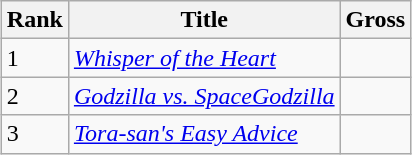<table class="wikitable sortable" style="margin:auto; margin:auto;">
<tr>
<th>Rank</th>
<th>Title</th>
<th>Gross</th>
</tr>
<tr>
<td>1</td>
<td><em><a href='#'>Whisper of the Heart</a></em></td>
<td></td>
</tr>
<tr>
<td>2</td>
<td><em><a href='#'>Godzilla vs. SpaceGodzilla</a></em></td>
<td></td>
</tr>
<tr>
<td>3</td>
<td><em><a href='#'>Tora-san's Easy Advice</a></em></td>
<td></td>
</tr>
</table>
